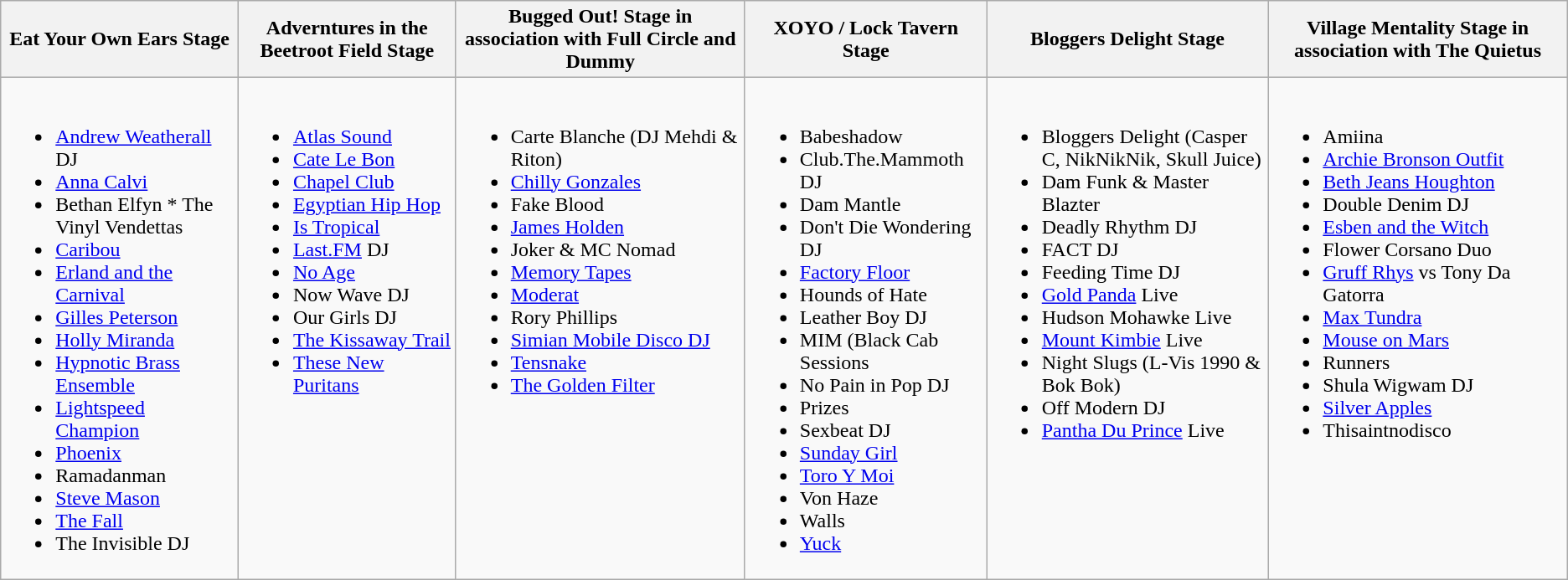<table class="wikitable">
<tr>
<th>Eat Your Own Ears Stage</th>
<th>Adverntures in the Beetroot Field Stage</th>
<th>Bugged Out! Stage in association with Full Circle and Dummy</th>
<th>XOYO / Lock Tavern Stage</th>
<th>Bloggers Delight Stage</th>
<th>Village Mentality Stage in association with The Quietus</th>
</tr>
<tr valign="top">
<td><br><ul><li><a href='#'>Andrew Weatherall</a> DJ</li><li><a href='#'>Anna Calvi</a></li><li>Bethan Elfyn * The Vinyl Vendettas</li><li><a href='#'>Caribou</a></li><li><a href='#'>Erland and the Carnival</a></li><li><a href='#'>Gilles Peterson</a></li><li><a href='#'>Holly Miranda</a></li><li><a href='#'>Hypnotic Brass Ensemble</a></li><li><a href='#'>Lightspeed Champion</a></li><li><a href='#'>Phoenix</a></li><li>Ramadanman</li><li><a href='#'>Steve Mason</a></li><li><a href='#'>The Fall</a></li><li>The Invisible DJ</li></ul></td>
<td><br><ul><li><a href='#'>Atlas Sound</a></li><li><a href='#'>Cate Le Bon</a></li><li><a href='#'>Chapel Club</a></li><li><a href='#'>Egyptian Hip Hop</a></li><li><a href='#'>Is Tropical</a></li><li><a href='#'>Last.FM</a> DJ</li><li><a href='#'>No Age</a></li><li>Now Wave DJ</li><li>Our Girls DJ</li><li><a href='#'>The Kissaway Trail</a></li><li><a href='#'>These New Puritans</a></li></ul></td>
<td><br><ul><li>Carte Blanche (DJ Mehdi & Riton)</li><li><a href='#'>Chilly Gonzales</a></li><li>Fake Blood</li><li><a href='#'>James Holden</a></li><li>Joker & MC Nomad</li><li><a href='#'>Memory Tapes</a></li><li><a href='#'>Moderat</a></li><li>Rory Phillips</li><li><a href='#'>Simian Mobile Disco DJ</a></li><li><a href='#'>Tensnake</a></li><li><a href='#'>The Golden Filter</a></li></ul></td>
<td><br><ul><li>Babeshadow</li><li>Club.The.Mammoth DJ</li><li>Dam Mantle</li><li>Don't Die Wondering DJ</li><li><a href='#'>Factory Floor</a></li><li>Hounds of Hate</li><li>Leather Boy DJ</li><li>MIM (Black Cab Sessions</li><li>No Pain in Pop DJ</li><li>Prizes</li><li>Sexbeat DJ</li><li><a href='#'>Sunday Girl</a></li><li><a href='#'>Toro Y Moi</a></li><li>Von Haze</li><li>Walls</li><li><a href='#'>Yuck</a></li></ul></td>
<td><br><ul><li>Bloggers Delight (Casper C, NikNikNik, Skull Juice)</li><li>Dam Funk & Master Blazter</li><li>Deadly Rhythm DJ</li><li>FACT DJ</li><li>Feeding Time DJ</li><li><a href='#'>Gold Panda</a> Live</li><li>Hudson Mohawke Live</li><li><a href='#'>Mount Kimbie</a> Live</li><li>Night Slugs (L-Vis 1990 & Bok Bok)</li><li>Off Modern DJ</li><li><a href='#'>Pantha Du Prince</a> Live</li></ul></td>
<td><br><ul><li>Amiina</li><li><a href='#'>Archie Bronson Outfit</a></li><li><a href='#'>Beth Jeans Houghton</a></li><li>Double Denim DJ</li><li><a href='#'>Esben and the Witch</a></li><li>Flower Corsano Duo</li><li><a href='#'>Gruff Rhys</a> vs Tony Da Gatorra</li><li><a href='#'>Max Tundra</a></li><li><a href='#'>Mouse on Mars</a></li><li>Runners</li><li>Shula Wigwam DJ</li><li><a href='#'>Silver Apples</a></li><li>Thisaintnodisco</li></ul></td>
</tr>
</table>
